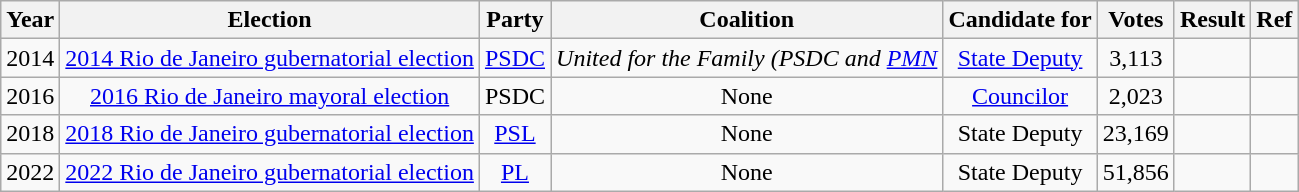<table class="wikitable" style="text-align:center">
<tr>
<th>Year</th>
<th>Election</th>
<th>Party</th>
<th>Coalition</th>
<th>Candidate for</th>
<th>Votes</th>
<th>Result</th>
<th>Ref</th>
</tr>
<tr>
<td>2014</td>
<td><a href='#'>2014 Rio de Janeiro gubernatorial election</a></td>
<td><a href='#'>PSDC</a></td>
<td><em>United for the Family (PSDC and <a href='#'>PMN</a></td>
<td><a href='#'>State Deputy</a></td>
<td>3,113</td>
<td></td>
<td></td>
</tr>
<tr>
<td>2016</td>
<td><a href='#'>2016 Rio de Janeiro mayoral election</a></td>
<td>PSDC</td>
<td>None</td>
<td><a href='#'>Councilor</a></td>
<td>2,023</td>
<td></td>
<td></td>
</tr>
<tr>
<td>2018</td>
<td><a href='#'>2018 Rio de Janeiro gubernatorial election</a></td>
<td><a href='#'>PSL</a></td>
<td>None</td>
<td>State Deputy</td>
<td>23,169</td>
<td></td>
<td></td>
</tr>
<tr>
<td>2022</td>
<td><a href='#'>2022 Rio de Janeiro gubernatorial election</a></td>
<td><a href='#'>PL</a></td>
<td>None</td>
<td>State Deputy</td>
<td>51,856</td>
<td></td>
<td></td>
</tr>
</table>
